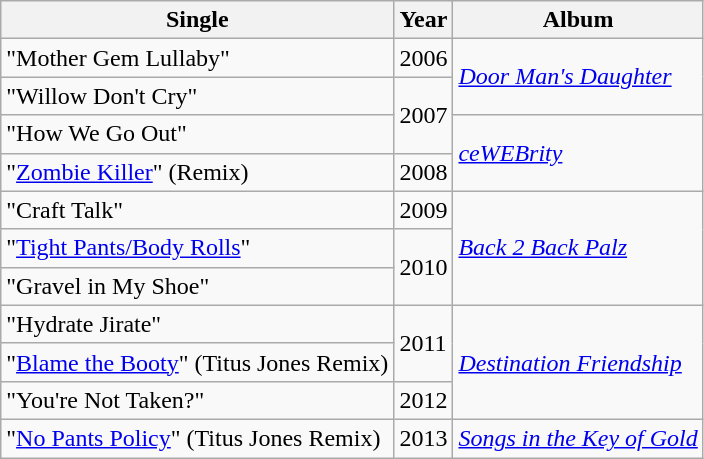<table class="wikitable">
<tr>
<th>Single</th>
<th>Year</th>
<th>Album</th>
</tr>
<tr>
<td>"Mother Gem Lullaby"</td>
<td>2006</td>
<td rowspan="2"><em><a href='#'>Door Man's Daughter</a></em></td>
</tr>
<tr>
<td>"Willow Don't Cry"</td>
<td rowspan="2">2007</td>
</tr>
<tr>
<td>"How We Go Out"</td>
<td rowspan="2"><em><a href='#'>ceWEBrity</a></em></td>
</tr>
<tr>
<td>"<a href='#'>Zombie Killer</a>" (Remix)</td>
<td>2008</td>
</tr>
<tr>
<td>"Craft Talk"</td>
<td>2009</td>
<td rowspan="3"><em><a href='#'>Back 2 Back Palz</a></em></td>
</tr>
<tr>
<td>"<a href='#'>Tight Pants/Body Rolls</a>"</td>
<td rowspan="2">2010</td>
</tr>
<tr>
<td>"Gravel in My Shoe"</td>
</tr>
<tr>
<td>"Hydrate Jirate"</td>
<td rowspan="2">2011</td>
<td rowspan="3"><em><a href='#'>Destination Friendship</a></em></td>
</tr>
<tr>
<td>"<a href='#'>Blame the Booty</a>" (Titus Jones Remix)</td>
</tr>
<tr>
<td>"You're Not Taken?"</td>
<td>2012</td>
</tr>
<tr>
<td>"<a href='#'>No Pants Policy</a>" (Titus Jones Remix)</td>
<td>2013</td>
<td><em><a href='#'>Songs in the Key of Gold</a></em></td>
</tr>
</table>
